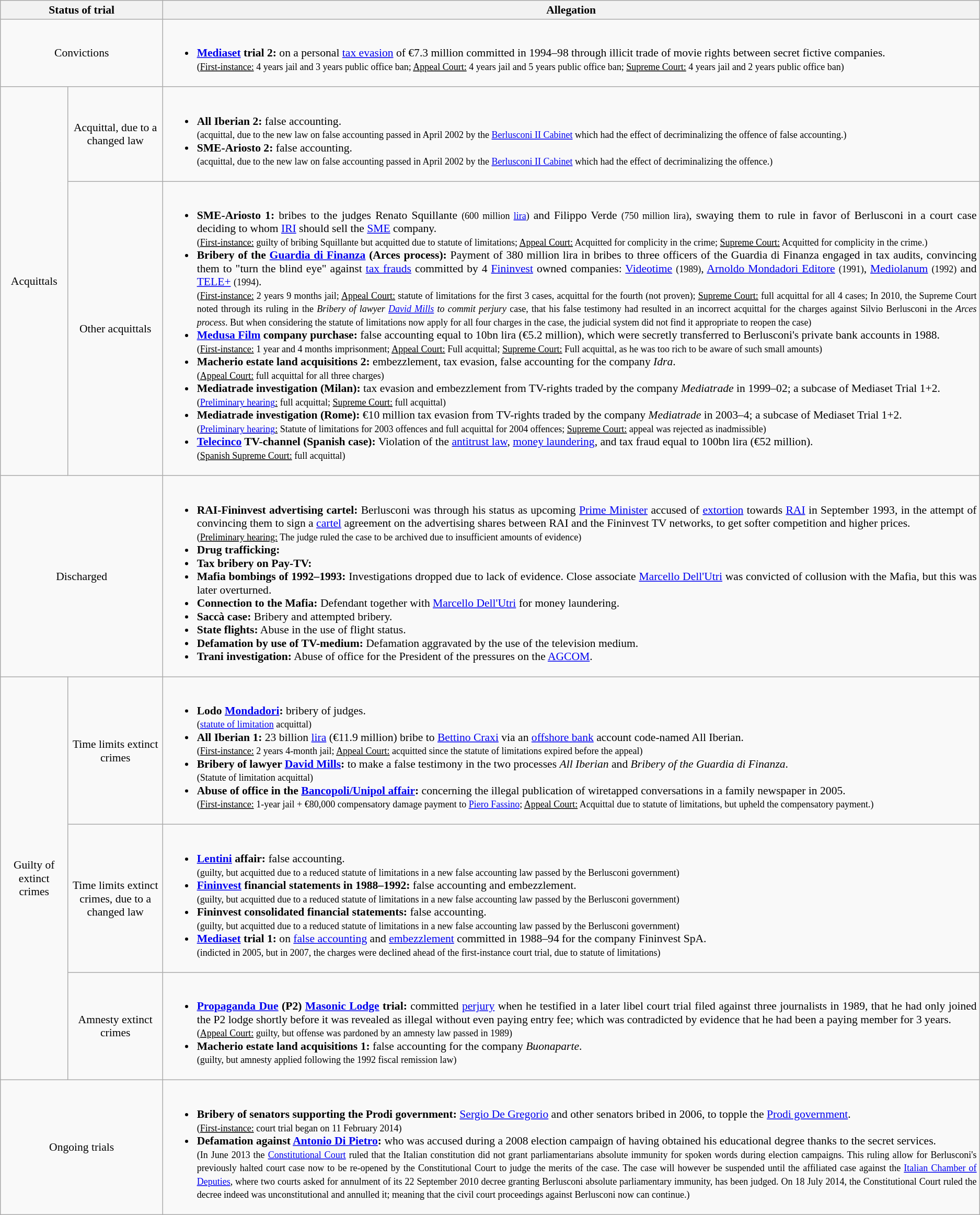<table class="wikitable" style="font-size:90%; clear:left;">
<tr>
<th scope="col" colspan="2">Status of trial</th>
<th scope="col">Allegation</th>
</tr>
<tr>
<td scope="row" colspan="2" style="text-align:center;">Convictions</td>
<td style="text-align:justify"><br><ul><li><strong><a href='#'>Mediaset</a> trial 2:</strong> on a personal <a href='#'>tax evasion</a> of €7.3 million committed in 1994–98 through illicit trade of movie rights between secret fictive companies.<br><small>(<u>First-instance:</u> 4 years jail and 3 years public office ban; <u>Appeal Court:</u> 4 years jail and 5 years public office ban; <u>Supreme Court:</u> 4 years jail and 2 years public office ban)</small></li></ul></td>
</tr>
<tr>
<td rowspan="2" style="text-align:center;">Acquittals</td>
<td align="center">Acquittal, due to a changed law</td>
<td style="text-align:justify"><br><ul><li><strong>All Iberian 2:</strong> false accounting.<br><small>(acquittal, due to the new law on false accounting passed in April 2002 by the <a href='#'>Berlusconi II Cabinet</a> which had the effect of decriminalizing the offence of false accounting.)</small></li><li><strong>SME-Ariosto 2:</strong> false accounting.<br><small>(acquittal, due to the new law on false accounting passed in April 2002 by the <a href='#'>Berlusconi II Cabinet</a> which had the effect of decriminalizing the offence.)</small></li></ul></td>
</tr>
<tr>
<td align="center">Other acquittals</td>
<td style="text-align:justify"><br><ul><li><strong>SME-Ariosto 1:</strong> bribes to the judges Renato Squillante <small>(600 million <a href='#'>lira</a>)</small> and Filippo Verde <small>(750 million lira)</small>, swaying them to rule in favor of Berlusconi in a court case deciding to whom <a href='#'>IRI</a> should sell the <a href='#'>SME</a> company.<br><small>(<u>First-instance:</u> guilty of bribing Squillante but acquitted due to statute of limitations; <u>Appeal Court:</u> Acquitted for complicity in the crime; <u>Supreme Court:</u> Acquitted for complicity in the crime.)</small></li><li><strong>Bribery of the <a href='#'>Guardia di Finanza</a> (Arces process):</strong> Payment of 380 million lira in bribes to three officers of the Guardia di Finanza engaged in tax audits, convincing them to "turn the blind eye" against <a href='#'>tax frauds</a> committed by 4 <a href='#'>Fininvest</a> owned companies: <a href='#'>Videotime</a> <small>(1989)</small>, <a href='#'>Arnoldo Mondadori Editore</a> <small>(1991)</small>, <a href='#'>Mediolanum</a> <small>(1992)</small> and <a href='#'>TELE+</a> <small>(1994)</small>.<br><small>(<u>First-instance:</u> 2 years 9 months jail; <u>Appeal Court:</u> statute of limitations for the first 3 cases, acquittal for the fourth (not proven); <u>Supreme Court:</u> full acquittal for all 4 cases; In 2010, the Supreme Court noted through its ruling in the <em>Bribery of lawyer <a href='#'>David Mills</a> to commit perjury</em> case, that his false testimony had resulted in an incorrect acquittal for the charges against Silvio Berlusconi in the <em>Arces process</em>. But when considering the statute of limitations now apply for all four charges in the case, the judicial system did not find it appropriate to reopen the case)</small></li><li><strong><a href='#'>Medusa Film</a> company purchase:</strong> false accounting equal to 10bn lira (€5.2 million), which were secretly transferred to Berlusconi's private bank accounts in 1988.<br><small>(<u>First-instance:</u> 1 year and 4 months imprisonment; <u>Appeal Court:</u> Full acquittal; <u>Supreme Court:</u> Full acquittal, as he was too rich to be aware of such small amounts)</small></li><li><strong>Macherio estate land acquisitions 2:</strong> embezzlement, tax evasion, false accounting for the company <em>Idra</em>.<br><small>(<u>Appeal Court:</u> full acquittal for all three charges)</small></li><li><strong>Mediatrade investigation (Milan):</strong> tax evasion and embezzlement from TV-rights traded by the company <em>Mediatrade</em> in 1999–02; a subcase of Mediaset Trial 1+2.<br><small>(<u><a href='#'>Preliminary hearing</a>:</u> full acquittal; <u>Supreme Court:</u> full acquittal)</small></li><li><strong>Mediatrade investigation (Rome):</strong> €10 million tax evasion from TV-rights traded by the company <em>Mediatrade</em> in 2003–4; a subcase of Mediaset Trial 1+2.<br><small>(<u><a href='#'>Preliminary hearing</a>:</u> Statute of limitations for 2003 offences and full acquittal for 2004 offences; <u>Supreme Court:</u> appeal was rejected as inadmissible)</small></li><li><strong><a href='#'>Telecinco</a> TV-channel (Spanish case):</strong> Violation of the <a href='#'>antitrust law</a>, <a href='#'>money laundering</a>, and tax fraud equal to 100bn lira (€52 million).<br><small>(<u>Spanish Supreme Court:</u> full acquittal)</small></li></ul></td>
</tr>
<tr>
<td scope="row" colspan="2" style="text-align:center;">Discharged</td>
<td style="text-align:justify"><br><ul><li><strong>RAI-Fininvest advertising cartel:</strong> Berlusconi was through his status as upcoming <a href='#'>Prime Minister</a> accused of <a href='#'>extortion</a> towards <a href='#'>RAI</a> in September 1993, in the attempt of convincing them to sign a <a href='#'>cartel</a> agreement on the advertising shares between RAI and the Fininvest TV networks, to get softer competition and higher prices.<br><small>(<u>Preliminary hearing:</u> The judge ruled the case to be archived due to insufficient amounts of evidence)</small></li><li><strong>Drug trafficking:</strong></li><li><strong>Tax bribery on Pay-TV:</strong></li><li><strong>Mafia bombings of 1992–1993:</strong> Investigations dropped due to lack of evidence. Close associate <a href='#'>Marcello Dell'Utri</a> was convicted of collusion with the Mafia, but this was later overturned.</li><li><strong>Connection to the Mafia:</strong> Defendant together with <a href='#'>Marcello Dell'Utri</a> for money laundering.</li><li><strong>Saccà case:</strong> Bribery and attempted bribery.</li><li><strong>State flights:</strong> Abuse in the use of flight status.</li><li><strong>Defamation by use of TV-medium:</strong> Defamation aggravated by the use of the television medium.</li><li><strong>Trani investigation:</strong> Abuse of office for the President of the pressures on the <a href='#'>AGCOM</a>.</li></ul></td>
</tr>
<tr>
<td scope="row" rowspan="3" style="text-align:center;">Guilty of extinct crimes</td>
<td align="center">Time limits extinct crimes</td>
<td style="text-align:justify"><br><ul><li><strong>Lodo <a href='#'>Mondadori</a>:</strong> bribery of judges.<br><small>(<a href='#'>statute of limitation</a> acquittal)</small></li><li><strong>All Iberian 1:</strong> 23 billion <a href='#'>lira</a> (€11.9 million) bribe to <a href='#'>Bettino Craxi</a> via an <a href='#'>offshore bank</a> account code-named All Iberian.<br><small>(<u>First-instance:</u> 2 years 4-month jail; <u>Appeal Court:</u> acquitted since the statute of limitations expired before the appeal)</small></li><li><strong>Bribery of lawyer <a href='#'>David Mills</a>:</strong> to make a false testimony in the two processes <em>All Iberian</em> and <em>Bribery of the Guardia di Finanza</em>.<br><small>(Statute of limitation acquittal)</small></li><li><strong>Abuse of office in the <a href='#'>Bancopoli/Unipol affair</a>:</strong> concerning the illegal publication of wiretapped conversations in a family newspaper in 2005.<br><small>(<u>First-instance:</u> 1-year jail + €80,000 compensatory damage payment to <a href='#'>Piero Fassino</a>; <u>Appeal Court:</u> Acquittal due to statute of limitations, but upheld the compensatory payment.)</small></li></ul></td>
</tr>
<tr>
<td align="center">Time limits extinct crimes, due to a changed law</td>
<td style="text-align:justify"><br><ul><li><strong><a href='#'>Lentini</a> affair:</strong> false accounting.<br><small>(guilty, but acquitted due to a reduced statute of limitations in a new false accounting law passed by the Berlusconi government)</small></li><li><strong><a href='#'>Fininvest</a> financial statements in 1988–1992:</strong> false accounting and embezzlement.<br><small>(guilty, but acquitted due to a reduced statute of limitations in a new false accounting law passed by the Berlusconi government)</small></li><li><strong>Fininvest consolidated financial statements:</strong> false accounting.<br><small>(guilty, but acquitted due to a reduced statute of limitations in a new false accounting law passed by the Berlusconi government)</small></li><li><strong><a href='#'>Mediaset</a> trial 1:</strong> on <a href='#'>false accounting</a> and <a href='#'>embezzlement</a> committed in 1988–94 for the company Fininvest SpA.<br><small>(indicted in 2005, but in 2007, the charges were declined ahead of the first-instance court trial, due to statute of limitations)</small></li></ul></td>
</tr>
<tr>
<td align="center">Amnesty extinct crimes</td>
<td style="text-align:justify"><br><ul><li><strong><a href='#'>Propaganda Due</a> (P2) <a href='#'>Masonic Lodge</a> trial:</strong> committed <a href='#'>perjury</a> when he testified in a later libel court trial filed against three journalists in 1989, that he had only joined the P2 lodge shortly before it was revealed as illegal without even paying entry fee; which was contradicted by evidence that he had been a paying member for 3 years.<br><small>(<u>Appeal Court:</u> guilty, but offense was pardoned by an amnesty law passed in 1989)</small></li><li><strong>Macherio estate land acquisitions 1:</strong> false accounting for the company <em>Buonaparte</em>.<br><small>(guilty, but amnesty applied following the 1992 fiscal remission law)</small></li></ul></td>
</tr>
<tr>
<td scope="row" colspan="2" style="text-align:center;">Ongoing trials</td>
<td style="text-align:justify"><br><ul><li><strong>Bribery of senators supporting the Prodi government:</strong> <a href='#'>Sergio De Gregorio</a> and other senators bribed in 2006, to topple the <a href='#'>Prodi government</a>.<br><small>(<u>First-instance:</u> court trial began on 11 February 2014)</small></li><li><strong>Defamation against <a href='#'>Antonio Di Pietro</a>:</strong> who was accused during a 2008 election campaign of having obtained his educational degree thanks to the secret services.<br><small>(In June 2013 the <a href='#'>Constitutional Court</a> ruled that the Italian constitution did not grant parliamentarians absolute immunity for spoken words during election campaigns. This ruling allow for Berlusconi's previously halted court case now to be re-opened by the Constitutional Court to judge the merits of the case. The case will however be suspended until the affiliated case against the <a href='#'>Italian Chamber of Deputies</a>, where two courts asked for annulment of its 22 September 2010 decree granting Berlusconi absolute parliamentary immunity, has been judged. On 18 July 2014, the Constitutional Court ruled the decree indeed was unconstitutional and annulled it; meaning that the civil court proceedings against Berlusconi now can continue.)</small> </li></ul></td>
</tr>
</table>
